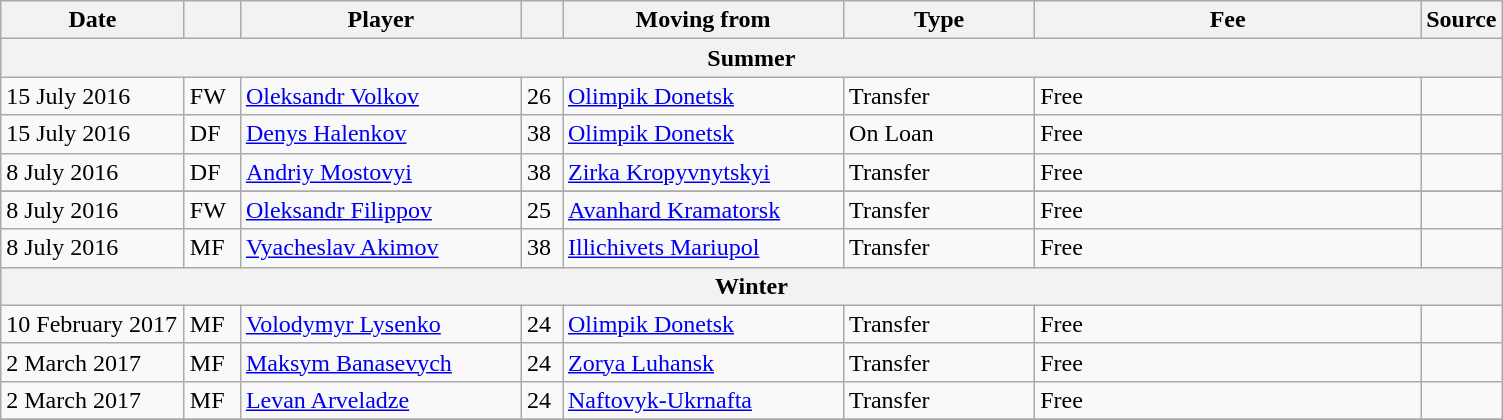<table class="wikitable sortable">
<tr>
<th style="width:115px;">Date</th>
<th style="width:30px;"></th>
<th style="width:180px;">Player</th>
<th style="width:20px;"></th>
<th style="width:180px;">Moving from</th>
<th style="width:120px;" class="unsortable">Type</th>
<th style="width:250px;" class="unsortable">Fee</th>
<th style="width:20px;">Source</th>
</tr>
<tr>
<th colspan=8>Summer</th>
</tr>
<tr>
<td>15 July 2016</td>
<td>FW</td>
<td> <a href='#'>Oleksandr Volkov</a></td>
<td>26</td>
<td> <a href='#'>Olimpik Donetsk</a></td>
<td>Transfer</td>
<td>Free</td>
<td></td>
</tr>
<tr>
<td>15 July 2016</td>
<td>DF</td>
<td> <a href='#'>Denys Halenkov</a></td>
<td>38</td>
<td> <a href='#'>Olimpik Donetsk</a></td>
<td>On Loan</td>
<td>Free</td>
<td></td>
</tr>
<tr>
<td>8 July 2016</td>
<td>DF</td>
<td> <a href='#'>Andriy Mostovyi</a></td>
<td>38</td>
<td> <a href='#'>Zirka Kropyvnytskyi</a></td>
<td>Transfer</td>
<td>Free</td>
<td></td>
</tr>
<tr>
</tr>
<tr>
<td>8 July 2016</td>
<td>FW</td>
<td> <a href='#'>Oleksandr Filippov</a></td>
<td>25</td>
<td> <a href='#'>Avanhard Kramatorsk</a></td>
<td>Transfer</td>
<td>Free</td>
<td></td>
</tr>
<tr>
<td>8 July 2016</td>
<td>MF</td>
<td> <a href='#'>Vyacheslav Akimov</a></td>
<td>38</td>
<td> <a href='#'>Illichivets Mariupol</a></td>
<td>Transfer</td>
<td>Free</td>
<td></td>
</tr>
<tr>
<th colspan=8>Winter</th>
</tr>
<tr>
<td>10 February 2017</td>
<td>MF</td>
<td> <a href='#'>Volodymyr Lysenko</a></td>
<td>24</td>
<td> <a href='#'>Olimpik Donetsk</a></td>
<td>Transfer</td>
<td>Free</td>
<td></td>
</tr>
<tr>
<td>2 March 2017</td>
<td>MF</td>
<td> <a href='#'>Maksym Banasevych</a></td>
<td>24</td>
<td> <a href='#'>Zorya Luhansk</a></td>
<td>Transfer</td>
<td>Free</td>
<td></td>
</tr>
<tr>
<td>2 March 2017</td>
<td>MF</td>
<td> <a href='#'>Levan Arveladze</a></td>
<td>24</td>
<td> <a href='#'>Naftovyk-Ukrnafta</a></td>
<td>Transfer</td>
<td>Free</td>
<td></td>
</tr>
<tr>
</tr>
</table>
